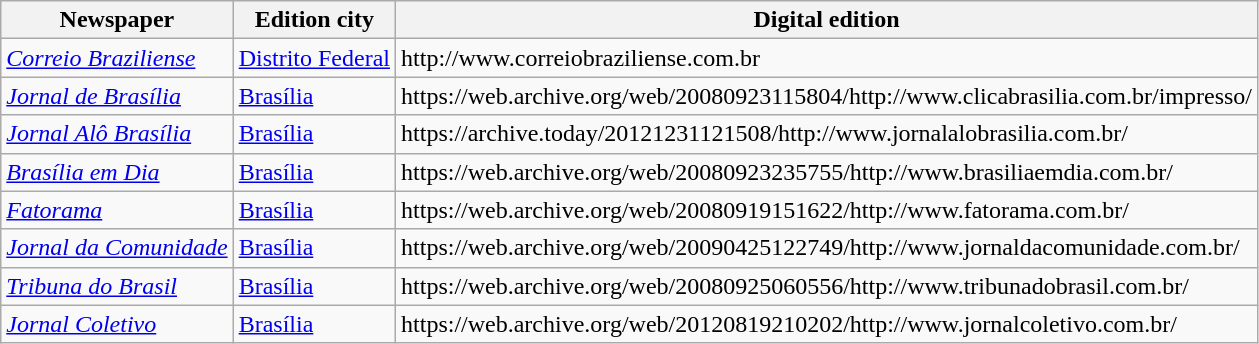<table class="wikitable sortable">
<tr style="text-align:center">
<th>Newspaper</th>
<th>Edition city</th>
<th>Digital edition</th>
</tr>
<tr>
<td><em><a href='#'>Correio Braziliense</a></em></td>
<td><a href='#'>Distrito Federal</a></td>
<td>http://www.correiobraziliense.com.br</td>
</tr>
<tr>
<td><em><a href='#'>Jornal de Brasília</a></em></td>
<td><a href='#'>Brasília</a></td>
<td>https://web.archive.org/web/20080923115804/http://www.clicabrasilia.com.br/impresso/</td>
</tr>
<tr>
<td><em><a href='#'>Jornal Alô Brasília</a></em></td>
<td><a href='#'>Brasília</a></td>
<td>https://archive.today/20121231121508/http://www.jornalalobrasilia.com.br/</td>
</tr>
<tr>
<td><em><a href='#'>Brasília em Dia</a></em></td>
<td><a href='#'>Brasília</a></td>
<td>https://web.archive.org/web/20080923235755/http://www.brasiliaemdia.com.br/</td>
</tr>
<tr>
<td><em><a href='#'>Fatorama</a></em></td>
<td><a href='#'>Brasília</a></td>
<td>https://web.archive.org/web/20080919151622/http://www.fatorama.com.br/</td>
</tr>
<tr>
<td><em><a href='#'>Jornal da Comunidade</a></em></td>
<td><a href='#'>Brasília</a></td>
<td>https://web.archive.org/web/20090425122749/http://www.jornaldacomunidade.com.br/</td>
</tr>
<tr>
<td><em><a href='#'>Tribuna do Brasil</a></em></td>
<td><a href='#'>Brasília</a></td>
<td>https://web.archive.org/web/20080925060556/http://www.tribunadobrasil.com.br/</td>
</tr>
<tr>
<td><em><a href='#'>Jornal Coletivo</a></em></td>
<td><a href='#'>Brasília</a></td>
<td>https://web.archive.org/web/20120819210202/http://www.jornalcoletivo.com.br/</td>
</tr>
</table>
